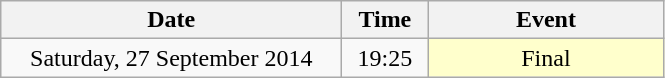<table class = "wikitable" style="text-align:center;">
<tr>
<th width=220>Date</th>
<th width=50>Time</th>
<th width=150>Event</th>
</tr>
<tr>
<td>Saturday, 27 September 2014</td>
<td>19:25</td>
<td bgcolor=ffffcc>Final</td>
</tr>
</table>
